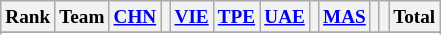<table class="wikitable" style="font-size:80%; text-align:center">
<tr>
<th>Rank</th>
<th>Team</th>
<th><a href='#'>CHN</a></th>
<th></th>
<th><a href='#'>VIE</a></th>
<th><a href='#'>TPE</a></th>
<th><a href='#'>UAE</a></th>
<th></th>
<th><a href='#'>MAS</a></th>
<th></th>
<th></th>
<th>Total</th>
</tr>
<tr>
</tr>
<tr>
</tr>
<tr>
</tr>
<tr>
</tr>
<tr>
</tr>
<tr>
</tr>
<tr>
</tr>
<tr>
</tr>
<tr>
</tr>
<tr>
</tr>
<tr>
</tr>
</table>
